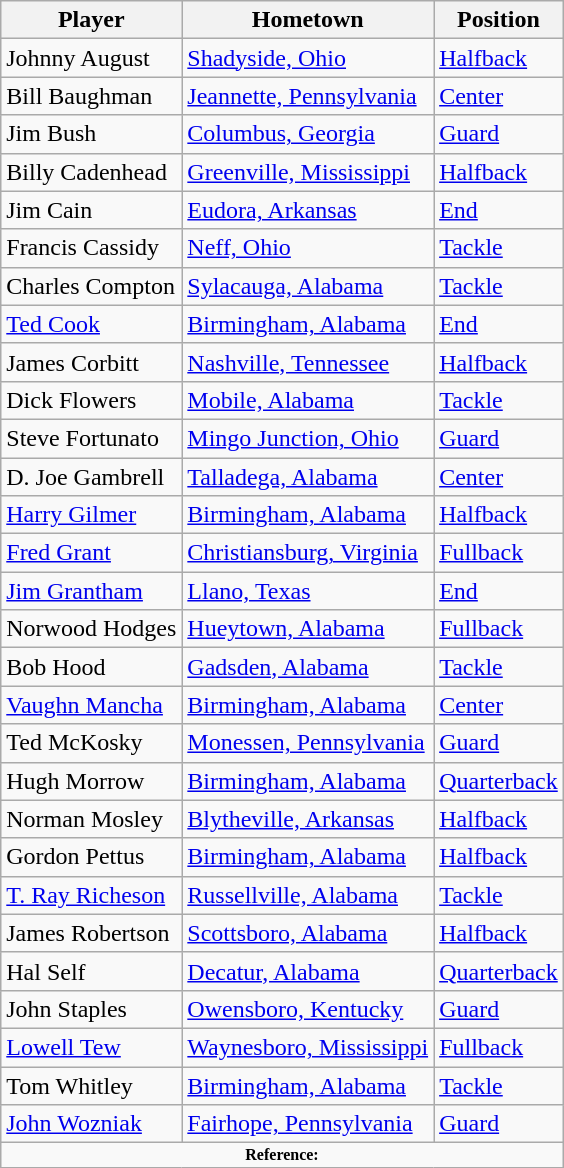<table class="wikitable" border="1">
<tr ;>
<th>Player</th>
<th>Hometown</th>
<th>Position</th>
</tr>
<tr>
<td>Johnny August</td>
<td><a href='#'>Shadyside, Ohio</a></td>
<td><a href='#'>Halfback</a></td>
</tr>
<tr>
<td>Bill Baughman</td>
<td><a href='#'>Jeannette, Pennsylvania</a></td>
<td><a href='#'>Center</a></td>
</tr>
<tr>
<td>Jim Bush</td>
<td><a href='#'>Columbus, Georgia</a></td>
<td><a href='#'>Guard</a></td>
</tr>
<tr>
<td>Billy Cadenhead</td>
<td><a href='#'>Greenville, Mississippi</a></td>
<td><a href='#'>Halfback</a></td>
</tr>
<tr>
<td>Jim Cain</td>
<td><a href='#'>Eudora, Arkansas</a></td>
<td><a href='#'>End</a></td>
</tr>
<tr>
<td>Francis Cassidy</td>
<td><a href='#'>Neff, Ohio</a></td>
<td><a href='#'>Tackle</a></td>
</tr>
<tr>
<td>Charles Compton</td>
<td><a href='#'>Sylacauga, Alabama</a></td>
<td><a href='#'>Tackle</a></td>
</tr>
<tr>
<td><a href='#'>Ted Cook</a></td>
<td><a href='#'>Birmingham, Alabama</a></td>
<td><a href='#'>End</a></td>
</tr>
<tr>
<td>James Corbitt</td>
<td><a href='#'>Nashville, Tennessee</a></td>
<td><a href='#'>Halfback</a></td>
</tr>
<tr>
<td>Dick Flowers</td>
<td><a href='#'>Mobile, Alabama</a></td>
<td><a href='#'>Tackle</a></td>
</tr>
<tr>
<td>Steve Fortunato</td>
<td><a href='#'>Mingo Junction, Ohio</a></td>
<td><a href='#'>Guard</a></td>
</tr>
<tr>
<td>D. Joe Gambrell</td>
<td><a href='#'>Talladega, Alabama</a></td>
<td><a href='#'>Center</a></td>
</tr>
<tr>
<td><a href='#'>Harry Gilmer</a></td>
<td><a href='#'>Birmingham, Alabama</a></td>
<td><a href='#'>Halfback</a></td>
</tr>
<tr>
<td><a href='#'>Fred Grant</a></td>
<td><a href='#'>Christiansburg, Virginia</a></td>
<td><a href='#'>Fullback</a></td>
</tr>
<tr>
<td><a href='#'>Jim Grantham</a></td>
<td><a href='#'>Llano, Texas</a></td>
<td><a href='#'>End</a></td>
</tr>
<tr>
<td>Norwood Hodges</td>
<td><a href='#'>Hueytown, Alabama</a></td>
<td><a href='#'>Fullback</a></td>
</tr>
<tr>
<td>Bob Hood</td>
<td><a href='#'>Gadsden, Alabama</a></td>
<td><a href='#'>Tackle</a></td>
</tr>
<tr>
<td><a href='#'>Vaughn Mancha</a></td>
<td><a href='#'>Birmingham, Alabama</a></td>
<td><a href='#'>Center</a></td>
</tr>
<tr>
<td>Ted McKosky</td>
<td><a href='#'>Monessen, Pennsylvania</a></td>
<td><a href='#'>Guard</a></td>
</tr>
<tr>
<td>Hugh Morrow</td>
<td><a href='#'>Birmingham, Alabama</a></td>
<td><a href='#'>Quarterback</a></td>
</tr>
<tr>
<td>Norman Mosley</td>
<td><a href='#'>Blytheville, Arkansas</a></td>
<td><a href='#'>Halfback</a></td>
</tr>
<tr>
<td>Gordon Pettus</td>
<td><a href='#'>Birmingham, Alabama</a></td>
<td><a href='#'>Halfback</a></td>
</tr>
<tr>
<td><a href='#'>T. Ray Richeson</a></td>
<td><a href='#'>Russellville, Alabama</a></td>
<td><a href='#'>Tackle</a></td>
</tr>
<tr>
<td>James Robertson</td>
<td><a href='#'>Scottsboro, Alabama</a></td>
<td><a href='#'>Halfback</a></td>
</tr>
<tr>
<td>Hal Self</td>
<td><a href='#'>Decatur, Alabama</a></td>
<td><a href='#'>Quarterback</a></td>
</tr>
<tr>
<td>John Staples</td>
<td><a href='#'>Owensboro, Kentucky</a></td>
<td><a href='#'>Guard</a></td>
</tr>
<tr>
<td><a href='#'>Lowell Tew</a></td>
<td><a href='#'>Waynesboro, Mississippi</a></td>
<td><a href='#'>Fullback</a></td>
</tr>
<tr>
<td>Tom Whitley</td>
<td><a href='#'>Birmingham, Alabama</a></td>
<td><a href='#'>Tackle</a></td>
</tr>
<tr>
<td><a href='#'>John Wozniak</a></td>
<td><a href='#'>Fairhope, Pennsylvania</a></td>
<td><a href='#'>Guard</a></td>
</tr>
<tr>
<td colspan="3" style="font-size: 8pt" align="center"><strong>Reference:</strong></td>
</tr>
</table>
